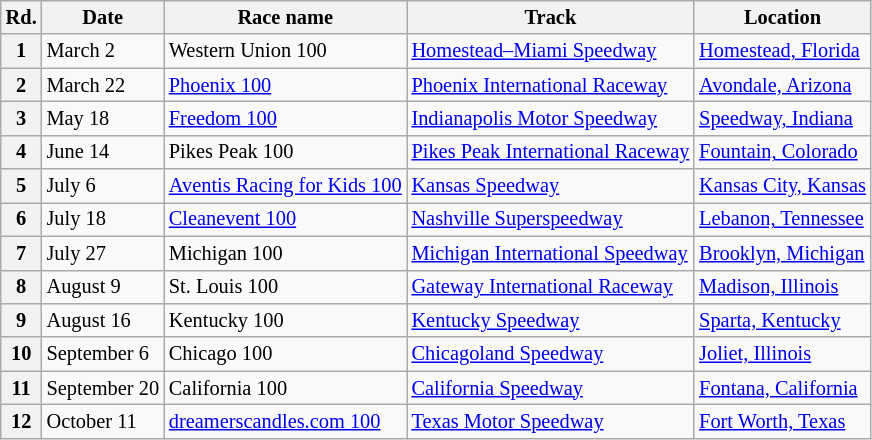<table class="wikitable" style="font-size: 85%">
<tr>
<th>Rd.</th>
<th>Date</th>
<th>Race name</th>
<th>Track</th>
<th>Location</th>
</tr>
<tr>
<th>1</th>
<td>March 2</td>
<td>Western Union 100</td>
<td><a href='#'>Homestead–Miami Speedway</a></td>
<td><a href='#'>Homestead, Florida</a></td>
</tr>
<tr>
<th>2</th>
<td>March 22</td>
<td><a href='#'>Phoenix 100</a></td>
<td><a href='#'>Phoenix International Raceway</a></td>
<td><a href='#'>Avondale, Arizona</a></td>
</tr>
<tr>
<th>3</th>
<td>May 18</td>
<td><a href='#'>Freedom 100</a></td>
<td><a href='#'>Indianapolis Motor Speedway</a></td>
<td><a href='#'>Speedway, Indiana</a></td>
</tr>
<tr>
<th>4</th>
<td>June 14</td>
<td>Pikes Peak 100</td>
<td><a href='#'>Pikes Peak International Raceway</a></td>
<td><a href='#'>Fountain, Colorado</a></td>
</tr>
<tr>
<th>5</th>
<td>July 6</td>
<td><a href='#'>Aventis Racing for Kids 100</a></td>
<td><a href='#'>Kansas Speedway</a></td>
<td><a href='#'>Kansas City, Kansas</a></td>
</tr>
<tr>
<th>6</th>
<td>July 18</td>
<td><a href='#'>Cleanevent 100</a></td>
<td><a href='#'>Nashville Superspeedway</a></td>
<td><a href='#'>Lebanon, Tennessee</a></td>
</tr>
<tr>
<th>7</th>
<td>July 27</td>
<td>Michigan 100</td>
<td><a href='#'>Michigan International Speedway</a></td>
<td><a href='#'>Brooklyn, Michigan</a></td>
</tr>
<tr>
<th>8</th>
<td>August 9</td>
<td>St. Louis 100</td>
<td><a href='#'>Gateway International Raceway</a></td>
<td><a href='#'>Madison, Illinois</a></td>
</tr>
<tr>
<th>9</th>
<td>August 16</td>
<td>Kentucky 100</td>
<td><a href='#'>Kentucky Speedway</a></td>
<td><a href='#'>Sparta, Kentucky</a></td>
</tr>
<tr>
<th>10</th>
<td>September 6</td>
<td>Chicago 100</td>
<td><a href='#'>Chicagoland Speedway</a></td>
<td><a href='#'>Joliet, Illinois</a></td>
</tr>
<tr>
<th>11</th>
<td>September 20</td>
<td>California 100</td>
<td><a href='#'>California Speedway</a></td>
<td><a href='#'>Fontana, California</a></td>
</tr>
<tr>
<th>12</th>
<td>October 11</td>
<td><a href='#'>dreamerscandles.com 100</a></td>
<td><a href='#'>Texas Motor Speedway</a></td>
<td><a href='#'>Fort Worth, Texas</a></td>
</tr>
</table>
